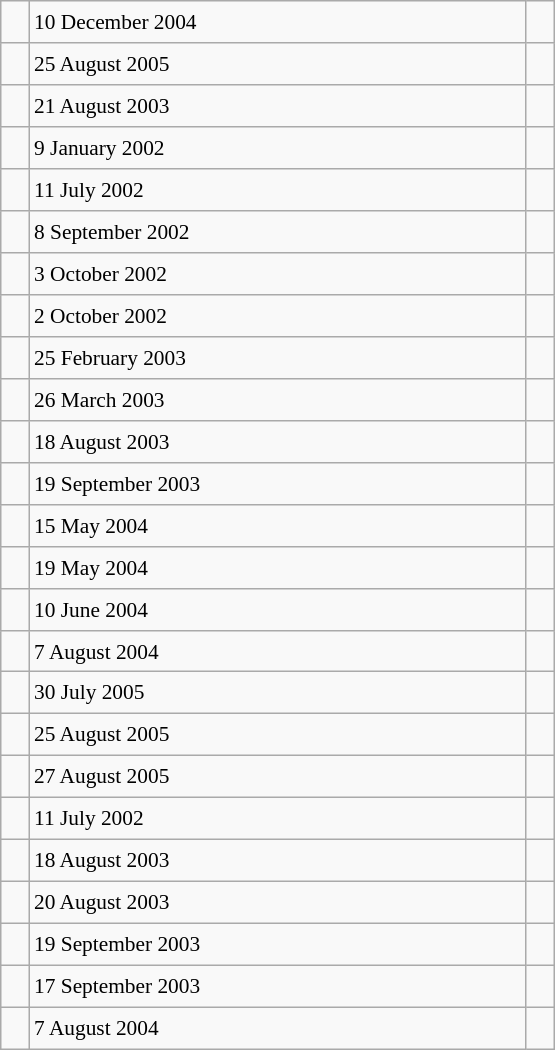<table class="wikitable" style="font-size: 89%; float: left; width: 26em; margin-right: 1em; height: 700px">
<tr>
<td></td>
<td>10 December 2004</td>
<td></td>
</tr>
<tr>
<td></td>
<td>25 August 2005</td>
<td></td>
</tr>
<tr>
<td></td>
<td>21 August 2003</td>
<td></td>
</tr>
<tr>
<td></td>
<td>9 January 2002</td>
<td></td>
</tr>
<tr>
<td></td>
<td>11 July 2002</td>
<td></td>
</tr>
<tr>
<td></td>
<td>8 September 2002</td>
<td></td>
</tr>
<tr>
<td></td>
<td>3 October 2002</td>
<td></td>
</tr>
<tr>
<td></td>
<td>2 October 2002</td>
<td></td>
</tr>
<tr>
<td></td>
<td>25 February 2003</td>
<td></td>
</tr>
<tr>
<td></td>
<td>26 March 2003</td>
<td></td>
</tr>
<tr>
<td></td>
<td>18 August 2003</td>
<td></td>
</tr>
<tr>
<td></td>
<td>19 September 2003</td>
<td></td>
</tr>
<tr>
<td></td>
<td>15 May 2004</td>
<td></td>
</tr>
<tr>
<td></td>
<td>19 May 2004</td>
<td></td>
</tr>
<tr>
<td></td>
<td>10 June 2004</td>
<td></td>
</tr>
<tr>
<td></td>
<td>7 August 2004</td>
<td></td>
</tr>
<tr>
<td></td>
<td>30 July 2005</td>
<td></td>
</tr>
<tr>
<td></td>
<td>25 August 2005</td>
<td></td>
</tr>
<tr>
<td></td>
<td>27 August 2005</td>
<td></td>
</tr>
<tr>
<td></td>
<td>11 July 2002</td>
<td></td>
</tr>
<tr>
<td></td>
<td>18 August 2003</td>
<td></td>
</tr>
<tr>
<td></td>
<td>20 August 2003</td>
<td></td>
</tr>
<tr>
<td></td>
<td>19 September 2003</td>
<td></td>
</tr>
<tr>
<td></td>
<td>17 September 2003</td>
<td></td>
</tr>
<tr>
<td></td>
<td>7 August 2004</td>
<td></td>
</tr>
</table>
